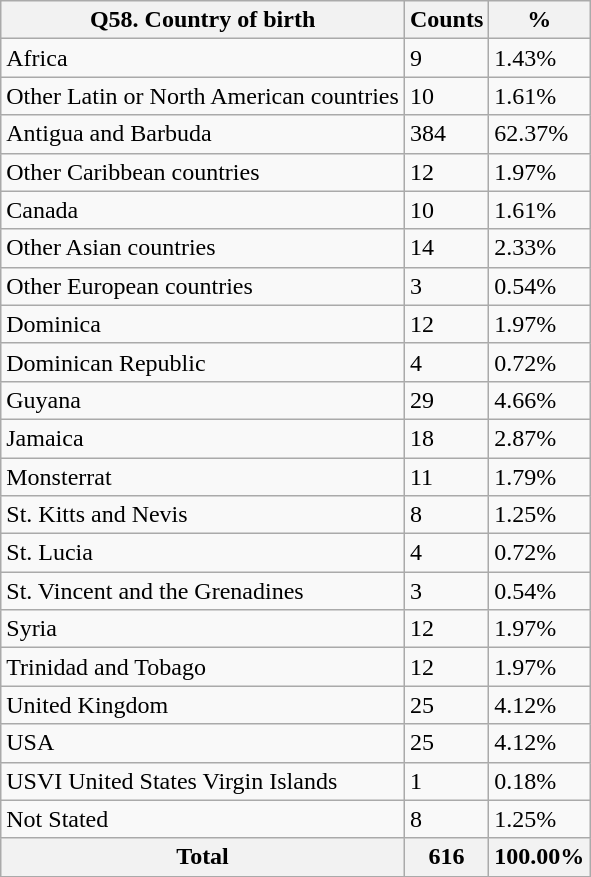<table class="wikitable sortable">
<tr>
<th>Q58. Country of birth</th>
<th>Counts</th>
<th>%</th>
</tr>
<tr>
<td>Africa</td>
<td>9</td>
<td>1.43%</td>
</tr>
<tr>
<td>Other Latin or North American countries</td>
<td>10</td>
<td>1.61%</td>
</tr>
<tr>
<td>Antigua and Barbuda</td>
<td>384</td>
<td>62.37%</td>
</tr>
<tr>
<td>Other Caribbean countries</td>
<td>12</td>
<td>1.97%</td>
</tr>
<tr>
<td>Canada</td>
<td>10</td>
<td>1.61%</td>
</tr>
<tr>
<td>Other Asian countries</td>
<td>14</td>
<td>2.33%</td>
</tr>
<tr>
<td>Other European countries</td>
<td>3</td>
<td>0.54%</td>
</tr>
<tr>
<td>Dominica</td>
<td>12</td>
<td>1.97%</td>
</tr>
<tr>
<td>Dominican Republic</td>
<td>4</td>
<td>0.72%</td>
</tr>
<tr>
<td>Guyana</td>
<td>29</td>
<td>4.66%</td>
</tr>
<tr>
<td>Jamaica</td>
<td>18</td>
<td>2.87%</td>
</tr>
<tr>
<td>Monsterrat</td>
<td>11</td>
<td>1.79%</td>
</tr>
<tr>
<td>St. Kitts and Nevis</td>
<td>8</td>
<td>1.25%</td>
</tr>
<tr>
<td>St. Lucia</td>
<td>4</td>
<td>0.72%</td>
</tr>
<tr>
<td>St. Vincent and the Grenadines</td>
<td>3</td>
<td>0.54%</td>
</tr>
<tr>
<td>Syria</td>
<td>12</td>
<td>1.97%</td>
</tr>
<tr>
<td>Trinidad and Tobago</td>
<td>12</td>
<td>1.97%</td>
</tr>
<tr>
<td>United Kingdom</td>
<td>25</td>
<td>4.12%</td>
</tr>
<tr>
<td>USA</td>
<td>25</td>
<td>4.12%</td>
</tr>
<tr>
<td>USVI United States Virgin Islands</td>
<td>1</td>
<td>0.18%</td>
</tr>
<tr>
<td>Not Stated</td>
<td>8</td>
<td>1.25%</td>
</tr>
<tr>
<th>Total</th>
<th>616</th>
<th>100.00%</th>
</tr>
</table>
